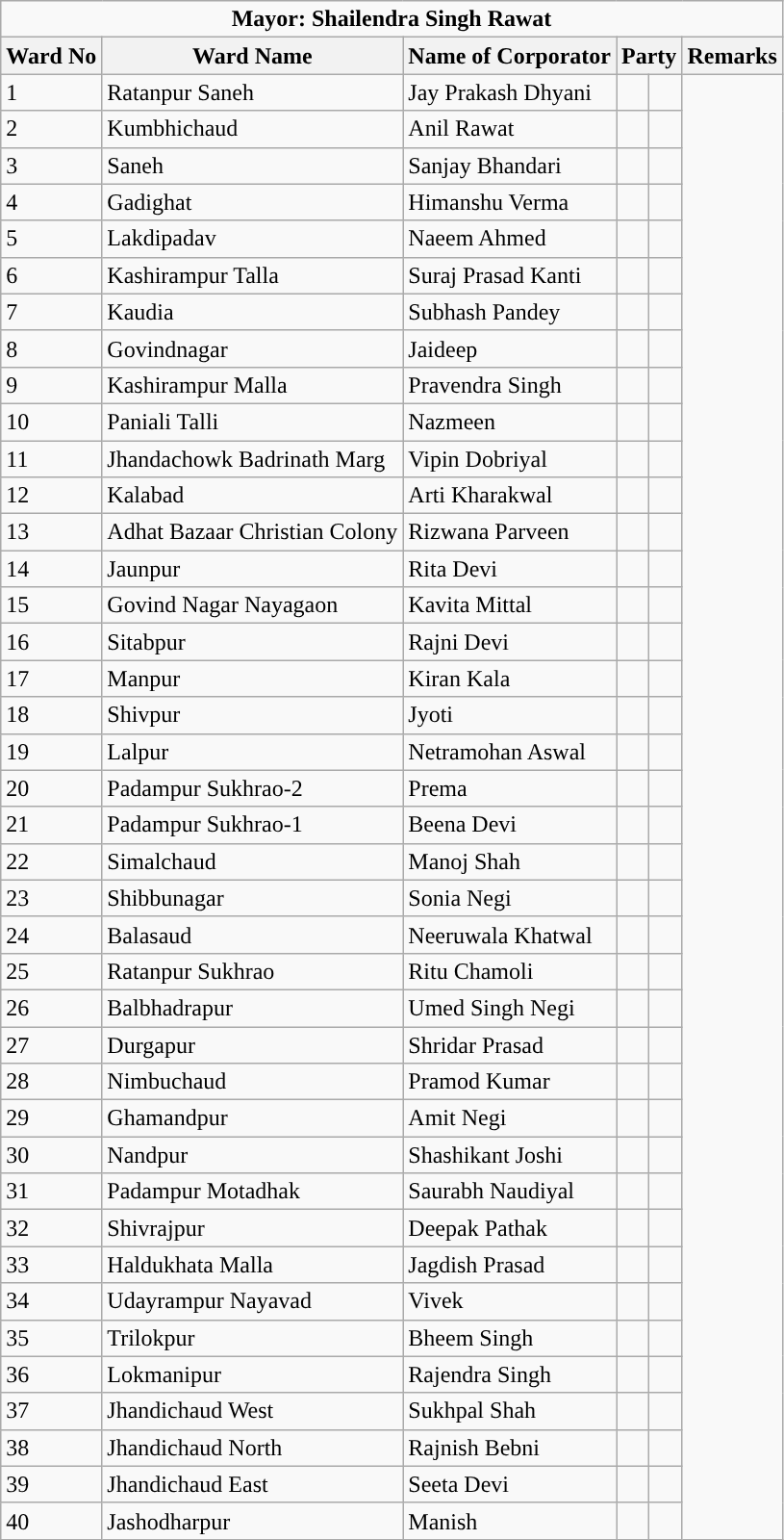<table class="wikitable">
<tr>
<td colspan=6 align=center><span><strong>Mayor: Shailendra Singh Rawat</strong></span></td>
</tr>
<tr>
<th>Ward No</th>
<th>Ward Name</th>
<th>Name of Corporator</th>
<th colspan="2">Party</th>
<th>Remarks</th>
</tr>
<tr>
<td>1</td>
<td>Ratanpur Saneh</td>
<td>Jay Prakash Dhyani</td>
<td></td>
<td></td>
</tr>
<tr>
<td>2</td>
<td>Kumbhichaud</td>
<td>Anil Rawat</td>
<td></td>
<td></td>
</tr>
<tr>
<td>3</td>
<td>Saneh</td>
<td>Sanjay Bhandari</td>
<td></td>
<td></td>
</tr>
<tr>
<td>4</td>
<td>Gadighat</td>
<td>Himanshu Verma</td>
<td></td>
<td></td>
</tr>
<tr>
<td>5</td>
<td>Lakdipadav</td>
<td>Naeem Ahmed</td>
<td></td>
<td></td>
</tr>
<tr>
<td>6</td>
<td>Kashirampur Talla</td>
<td>Suraj Prasad Kanti</td>
<td></td>
<td></td>
</tr>
<tr>
<td>7</td>
<td>Kaudia</td>
<td>Subhash Pandey</td>
<td></td>
<td></td>
</tr>
<tr>
<td>8</td>
<td>Govindnagar</td>
<td>Jaideep</td>
<td></td>
<td></td>
</tr>
<tr>
<td>9</td>
<td>Kashirampur Malla</td>
<td>Pravendra Singh</td>
<td></td>
<td></td>
</tr>
<tr>
<td>10</td>
<td>Paniali Talli</td>
<td>Nazmeen</td>
<td></td>
<td></td>
</tr>
<tr>
<td>11</td>
<td>Jhandachowk Badrinath Marg</td>
<td>Vipin Dobriyal</td>
<td></td>
<td></td>
</tr>
<tr>
<td>12</td>
<td>Kalabad</td>
<td>Arti Kharakwal</td>
<td></td>
<td></td>
</tr>
<tr>
<td>13</td>
<td>Adhat Bazaar Christian Colony</td>
<td>Rizwana Parveen</td>
<td></td>
<td></td>
</tr>
<tr>
<td>14</td>
<td>Jaunpur</td>
<td>Rita Devi</td>
<td></td>
<td></td>
</tr>
<tr>
<td>15</td>
<td>Govind Nagar Nayagaon</td>
<td>Kavita Mittal</td>
<td></td>
<td></td>
</tr>
<tr>
<td>16</td>
<td>Sitabpur</td>
<td>Rajni Devi</td>
<td></td>
<td></td>
</tr>
<tr>
<td>17</td>
<td>Manpur</td>
<td>Kiran Kala</td>
<td></td>
<td></td>
</tr>
<tr>
<td>18</td>
<td>Shivpur</td>
<td>Jyoti</td>
<td></td>
<td></td>
</tr>
<tr>
<td>19</td>
<td>Lalpur</td>
<td>Netramohan Aswal</td>
<td></td>
<td></td>
</tr>
<tr>
<td>20</td>
<td>Padampur Sukhrao-2</td>
<td>Prema</td>
<td></td>
<td></td>
</tr>
<tr>
<td>21</td>
<td>Padampur Sukhrao-1</td>
<td>Beena Devi</td>
<td></td>
<td></td>
</tr>
<tr>
<td>22</td>
<td>Simalchaud</td>
<td>Manoj Shah</td>
<td></td>
<td></td>
</tr>
<tr>
<td>23</td>
<td>Shibbunagar</td>
<td>Sonia Negi</td>
<td></td>
<td></td>
</tr>
<tr>
<td>24</td>
<td>Balasaud</td>
<td>Neeruwala Khatwal</td>
<td></td>
<td></td>
</tr>
<tr>
<td>25</td>
<td>Ratanpur Sukhrao</td>
<td>Ritu Chamoli</td>
<td></td>
<td></td>
</tr>
<tr>
<td>26</td>
<td>Balbhadrapur</td>
<td>Umed Singh Negi</td>
<td></td>
<td></td>
</tr>
<tr>
<td>27</td>
<td>Durgapur</td>
<td>Shridar Prasad</td>
<td></td>
<td></td>
</tr>
<tr>
<td>28</td>
<td>Nimbuchaud</td>
<td>Pramod Kumar</td>
<td></td>
<td></td>
</tr>
<tr>
<td>29</td>
<td>Ghamandpur</td>
<td>Amit Negi</td>
<td></td>
<td></td>
</tr>
<tr>
<td>30</td>
<td>Nandpur</td>
<td>Shashikant Joshi</td>
<td></td>
<td></td>
</tr>
<tr>
<td>31</td>
<td>Padampur Motadhak</td>
<td>Saurabh Naudiyal</td>
<td></td>
<td></td>
</tr>
<tr>
<td>32</td>
<td>Shivrajpur</td>
<td>Deepak Pathak</td>
<td></td>
<td></td>
</tr>
<tr>
<td>33</td>
<td>Haldukhata Malla</td>
<td>Jagdish Prasad</td>
<td></td>
<td></td>
</tr>
<tr>
<td>34</td>
<td>Udayrampur Nayavad</td>
<td>Vivek</td>
<td></td>
<td></td>
</tr>
<tr>
<td>35</td>
<td>Trilokpur</td>
<td>Bheem Singh</td>
<td></td>
<td></td>
</tr>
<tr>
<td>36</td>
<td>Lokmanipur</td>
<td>Rajendra Singh</td>
<td></td>
<td></td>
</tr>
<tr>
<td>37</td>
<td>Jhandichaud West</td>
<td>Sukhpal Shah</td>
<td></td>
<td></td>
</tr>
<tr>
<td>38</td>
<td>Jhandichaud North</td>
<td>Rajnish Bebni</td>
<td></td>
<td></td>
</tr>
<tr>
<td>39</td>
<td>Jhandichaud East</td>
<td>Seeta Devi</td>
<td></td>
<td></td>
</tr>
<tr>
<td>40</td>
<td>Jashodharpur</td>
<td>Manish</td>
<td></td>
<td></td>
</tr>
</table>
